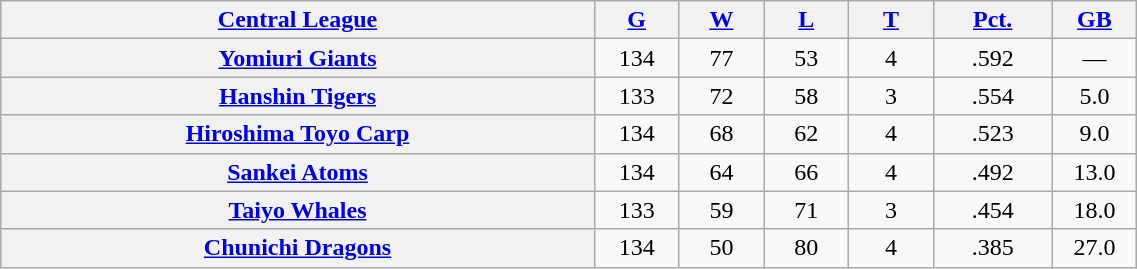<table class="wikitable plainrowheaders" width="60%" style="text-align:center;">
<tr>
<th scope="col" width="35%"><a href='#'>Central League</a></th>
<th scope="col" width="5%"><a href='#'>G</a></th>
<th scope="col" width="5%"><a href='#'>W</a></th>
<th scope="col" width="5%"><a href='#'>L</a></th>
<th scope="col" width="5%"><a href='#'>T</a></th>
<th scope="col" width="7%"><a href='#'>Pct.</a></th>
<th scope="col" width="5%"><a href='#'>GB</a></th>
</tr>
<tr>
<th scope="row" style="text-align:center;"><a href='#'>Yomiuri Giants</a></th>
<td>134</td>
<td>77</td>
<td>53</td>
<td>4</td>
<td>.592</td>
<td>—</td>
</tr>
<tr>
<th scope="row" style="text-align:center;"><a href='#'>Hanshin Tigers</a></th>
<td>133</td>
<td>72</td>
<td>58</td>
<td>3</td>
<td>.554</td>
<td>5.0</td>
</tr>
<tr>
<th scope="row" style="text-align:center;"><a href='#'>Hiroshima Toyo Carp</a></th>
<td>134</td>
<td>68</td>
<td>62</td>
<td>4</td>
<td>.523</td>
<td>9.0</td>
</tr>
<tr>
<th scope="row" style="text-align:center;"><a href='#'>Sankei Atoms</a></th>
<td>134</td>
<td>64</td>
<td>66</td>
<td>4</td>
<td>.492</td>
<td>13.0</td>
</tr>
<tr>
<th scope="row" style="text-align:center;"><a href='#'>Taiyo Whales</a></th>
<td>133</td>
<td>59</td>
<td>71</td>
<td>3</td>
<td>.454</td>
<td>18.0</td>
</tr>
<tr>
<th scope="row" style="text-align:center;"><a href='#'>Chunichi Dragons</a></th>
<td>134</td>
<td>50</td>
<td>80</td>
<td>4</td>
<td>.385</td>
<td>27.0</td>
</tr>
</table>
